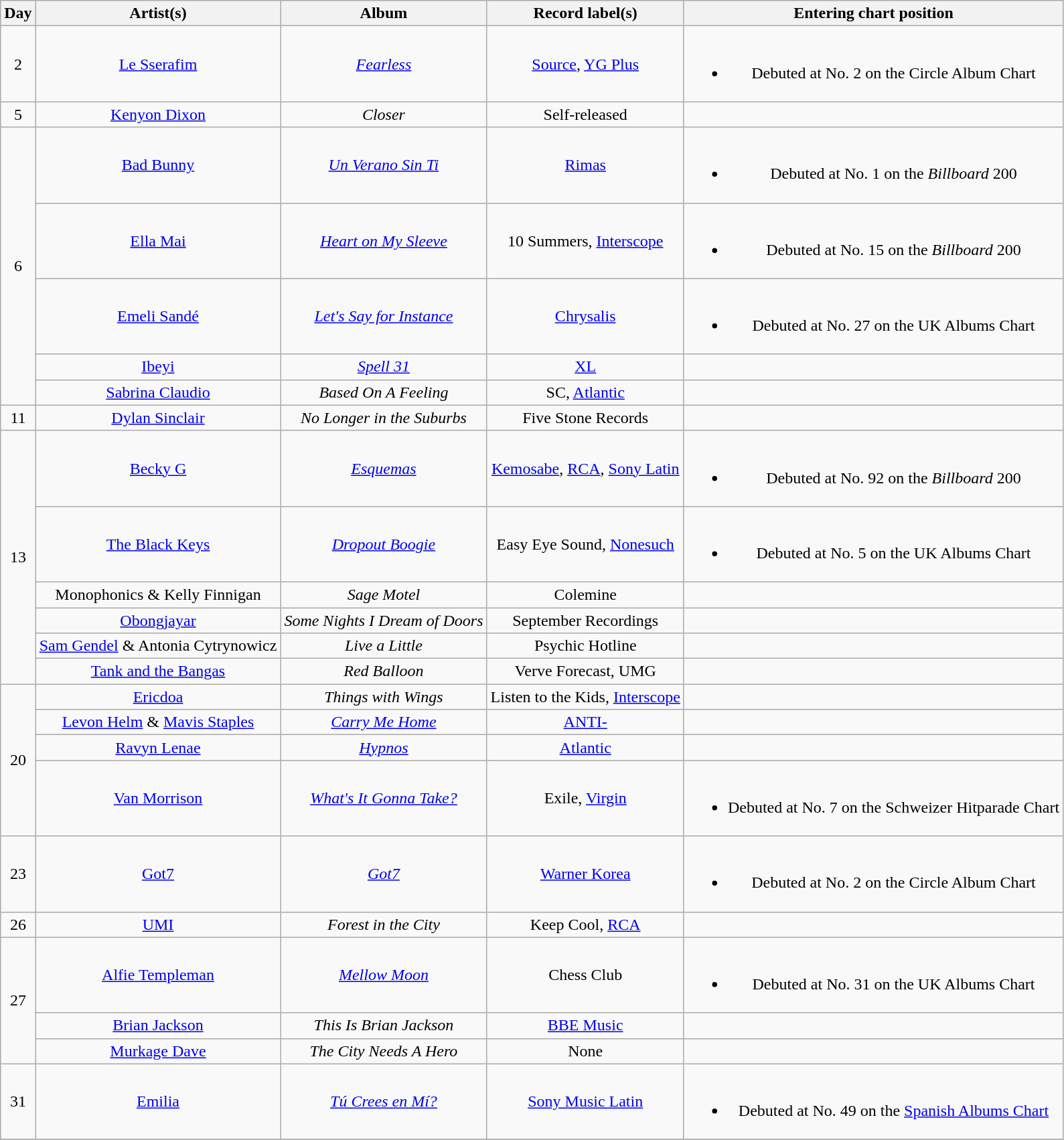<table class="wikitable" style="text-align:center;">
<tr>
<th scope="col">Day</th>
<th scope="col">Artist(s)</th>
<th scope="col">Album</th>
<th scope="col">Record label(s)</th>
<th scope="col">Entering chart position</th>
</tr>
<tr>
<td>2</td>
<td><a href='#'>Le Sserafim</a></td>
<td><em><a href='#'>Fearless</a></em></td>
<td><a href='#'>Source</a>, <a href='#'>YG Plus</a></td>
<td><br><ul><li>Debuted at No. 2 on the Circle Album Chart</li></ul></td>
</tr>
<tr>
<td>5</td>
<td><a href='#'>Kenyon Dixon</a></td>
<td><em>Closer</em></td>
<td>Self-released</td>
<td></td>
</tr>
<tr>
<td rowspan="5">6</td>
<td><a href='#'>Bad Bunny</a></td>
<td><em><a href='#'>Un Verano Sin Ti</a></em></td>
<td><a href='#'>Rimas</a></td>
<td><br><ul><li>Debuted at No. 1 on the <em>Billboard</em> 200</li></ul></td>
</tr>
<tr>
<td><a href='#'>Ella Mai</a></td>
<td><em><a href='#'>Heart on My Sleeve</a></em></td>
<td>10 Summers, <a href='#'>Interscope</a></td>
<td><br><ul><li>Debuted at No. 15 on the <em>Billboard</em> 200</li></ul></td>
</tr>
<tr>
<td><a href='#'>Emeli Sandé</a></td>
<td><em><a href='#'>Let's Say for Instance</a></em></td>
<td><a href='#'>Chrysalis</a></td>
<td><br><ul><li>Debuted at No. 27 on the UK Albums Chart</li></ul></td>
</tr>
<tr>
<td><a href='#'>Ibeyi</a></td>
<td><em><a href='#'>Spell 31</a></em></td>
<td><a href='#'>XL</a></td>
<td></td>
</tr>
<tr>
<td><a href='#'>Sabrina Claudio</a></td>
<td><em>Based On A Feeling</em></td>
<td>SC, <a href='#'>Atlantic</a></td>
<td></td>
</tr>
<tr>
<td>11</td>
<td><a href='#'>Dylan Sinclair</a></td>
<td><em>No Longer in the Suburbs</em></td>
<td>Five Stone Records</td>
<td></td>
</tr>
<tr>
<td rowspan="6">13</td>
<td><a href='#'>Becky G</a></td>
<td><em><a href='#'>Esquemas</a></em></td>
<td><a href='#'>Kemosabe</a>, <a href='#'>RCA</a>, <a href='#'>Sony Latin</a></td>
<td><br><ul><li>Debuted at No. 92 on the <em>Billboard</em> 200</li></ul></td>
</tr>
<tr>
<td><a href='#'>The Black Keys</a></td>
<td><em><a href='#'>Dropout Boogie</a></em></td>
<td>Easy Eye Sound, <a href='#'>Nonesuch</a></td>
<td><br><ul><li>Debuted at No. 5 on the UK Albums Chart</li></ul></td>
</tr>
<tr>
<td>Monophonics & Kelly Finnigan</td>
<td><em>Sage Motel</em></td>
<td>Colemine</td>
<td></td>
</tr>
<tr>
<td><a href='#'>Obongjayar</a></td>
<td><em>Some Nights I Dream of Doors</em></td>
<td>September Recordings</td>
<td></td>
</tr>
<tr>
<td><a href='#'>Sam Gendel</a> & Antonia Cytrynowicz</td>
<td><em>Live a Little</em></td>
<td>Psychic Hotline</td>
<td></td>
</tr>
<tr>
<td><a href='#'>Tank and the Bangas</a></td>
<td><em>Red Balloon</em></td>
<td>Verve Forecast, UMG</td>
<td></td>
</tr>
<tr>
<td rowspan="4">20</td>
<td><a href='#'>Ericdoa</a></td>
<td><em>Things with Wings</em></td>
<td>Listen to the Kids, <a href='#'>Interscope</a></td>
<td></td>
</tr>
<tr>
<td><a href='#'>Levon Helm</a> & <a href='#'>Mavis Staples</a></td>
<td><em><a href='#'>Carry Me Home</a></em></td>
<td><a href='#'>ANTI-</a></td>
<td></td>
</tr>
<tr>
<td><a href='#'>Ravyn Lenae</a></td>
<td><em><a href='#'>Hypnos</a></em></td>
<td><a href='#'>Atlantic</a></td>
<td></td>
</tr>
<tr>
<td><a href='#'>Van Morrison</a></td>
<td><em><a href='#'>What's It Gonna Take?</a></em></td>
<td>Exile, <a href='#'>Virgin</a></td>
<td><br><ul><li>Debuted at No. 7 on the Schweizer Hitparade Chart</li></ul></td>
</tr>
<tr>
<td>23</td>
<td><a href='#'>Got7</a></td>
<td><em><a href='#'>Got7</a></em></td>
<td><a href='#'>Warner Korea</a></td>
<td><br><ul><li>Debuted at No. 2 on the Circle Album Chart</li></ul></td>
</tr>
<tr>
<td>26</td>
<td><a href='#'>UMI</a></td>
<td><em>Forest in the City</em></td>
<td>Keep Cool, <a href='#'>RCA</a></td>
<td></td>
</tr>
<tr>
<td rowspan="3">27</td>
<td><a href='#'>Alfie Templeman</a></td>
<td><em><a href='#'>Mellow Moon</a></em></td>
<td>Chess Club</td>
<td><br><ul><li>Debuted at No. 31 on the UK Albums Chart</li></ul></td>
</tr>
<tr>
<td><a href='#'>Brian Jackson</a></td>
<td><em>This Is Brian Jackson</em></td>
<td><a href='#'>BBE Music</a></td>
<td></td>
</tr>
<tr>
<td><a href='#'>Murkage Dave</a></td>
<td><em>The City Needs A Hero</em></td>
<td>None</td>
<td></td>
</tr>
<tr>
<td>31</td>
<td><a href='#'>Emilia</a></td>
<td><em><a href='#'>Tú Crees en Mí?</a></em></td>
<td><a href='#'>Sony Music Latin</a></td>
<td><br><ul><li>Debuted at No. 49 on the <a href='#'>Spanish Albums Chart</a></li></ul></td>
</tr>
<tr>
</tr>
</table>
